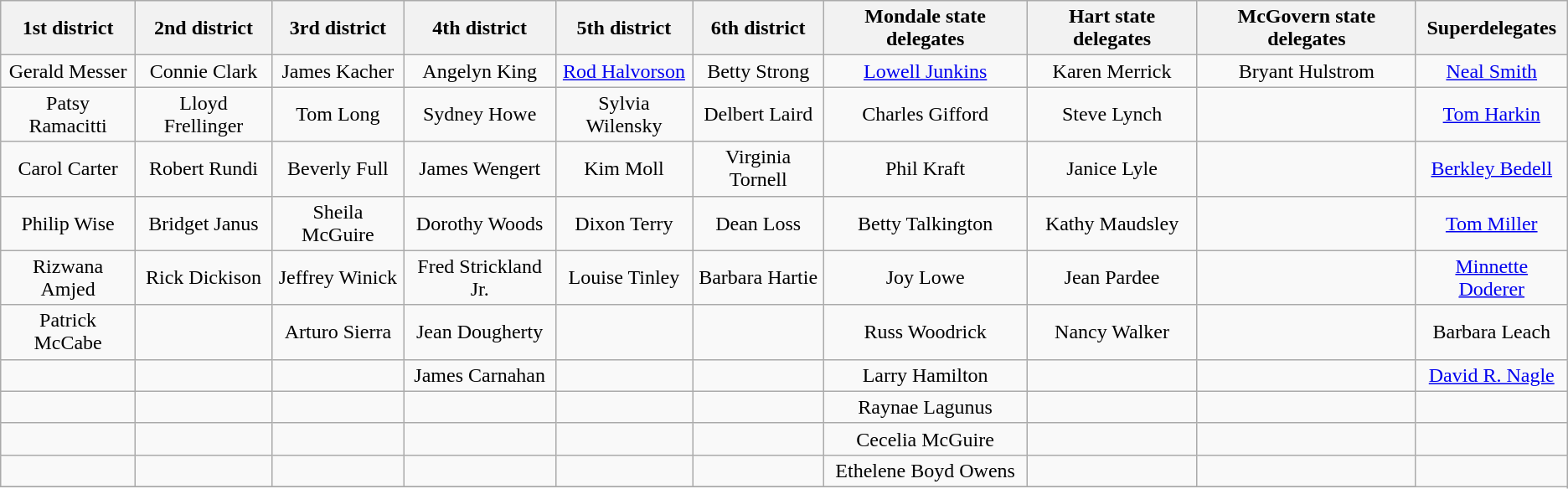<table class="wikitable sortable" style="text-align:right;">
<tr>
<th>1st district</th>
<th>2nd district</th>
<th>3rd district</th>
<th>4th district</th>
<th>5th district</th>
<th>6th district</th>
<th>Mondale state delegates</th>
<th>Hart state delegates</th>
<th>McGovern state delegates</th>
<th>Superdelegates</th>
</tr>
<tr>
<td style="text-align:center;" style="background:#567953;">Gerald Messer</td>
<td style="text-align:center;" style="background:#567953;">Connie Clark</td>
<td style="text-align:center;" style="background:#567953;">James Kacher</td>
<td style="text-align:center;" style="background:#567953;">Angelyn King</td>
<td style="text-align:center;" style="background:#567953;"><a href='#'>Rod Halvorson</a></td>
<td style="text-align:center;" style="background:#567953;">Betty Strong</td>
<td style="text-align:center;" style="background:#567953;"><a href='#'>Lowell Junkins</a></td>
<td style="text-align:center;" style="background:#a59400;">Karen Merrick</td>
<td style="text-align:center;" style="background:#5d73e5ff;">Bryant Hulstrom</td>
<td style="text-align:center;" style="background:#567953;"><a href='#'>Neal Smith</a></td>
</tr>
<tr>
<td style="text-align:center;" style="background:#567953;">Patsy Ramacitti</td>
<td style="text-align:center;" style="background:#567953;">Lloyd Frellinger</td>
<td style="text-align:center;" style="background:#567953;">Tom Long</td>
<td style="text-align:center;" style="background:#567953;">Sydney Howe</td>
<td style="text-align:center;" style="background:#567953;">Sylvia Wilensky</td>
<td style="text-align:center;" style="background:#567953;">Delbert Laird</td>
<td style="text-align:center;" style="background:#567953;">Charles Gifford</td>
<td style="text-align:center;" style="background:#a59400;">Steve Lynch</td>
<td></td>
<td style="text-align:center;" style="background:#567953;"><a href='#'>Tom Harkin</a></td>
</tr>
<tr>
<td style="text-align:center;" style="background:#567953;">Carol Carter</td>
<td style="text-align:center;" style="background:#567953;">Robert Rundi</td>
<td style="text-align:center;" style="background:#567953;">Beverly Full</td>
<td style="text-align:center;" style="background:#567953;">James Wengert</td>
<td style="text-align:center;" style="background:#567953;">Kim Moll</td>
<td style="text-align:center;" style="background:#567953;">Virginia Tornell</td>
<td style="text-align:center;" style="background:#567953;">Phil Kraft</td>
<td style="text-align:center;" style="background:#a59400;">Janice Lyle</td>
<td></td>
<td style="text-align:center;" style="background:#567953;"><a href='#'>Berkley Bedell</a></td>
</tr>
<tr>
<td style="text-align:center;" style="background:#567953;">Philip Wise</td>
<td style="text-align:center;" style="background:#a59400;">Bridget Janus</td>
<td style="text-align:center;" style="background:#a59400;">Sheila McGuire</td>
<td style="text-align:center;" style="background:#567953;">Dorothy Woods</td>
<td style="text-align:center;" style="background:#a59400;">Dixon Terry</td>
<td style="text-align:center;" style="background:#a59400;">Dean Loss</td>
<td style="text-align:center;" style="background:#567953;">Betty Talkington</td>
<td style="text-align:center;" style="background:#a59400;">Kathy Maudsley</td>
<td></td>
<td style="text-align:center;" style="background:#567953;"><a href='#'>Tom Miller</a></td>
</tr>
<tr>
<td style="text-align:center;" style="background:#a59400;">Rizwana Amjed</td>
<td style="text-align:center;" style="background:#a59400;">Rick Dickison</td>
<td style="text-align:center;" style="background:#a59400;">Jeffrey Winick</td>
<td style="text-align:center;" style="background:#a59400;">Fred Strickland Jr.</td>
<td style="text-align:center;" style="background:#a59400;">Louise Tinley</td>
<td style="text-align:center;" style="background:#a59400;">Barbara Hartie</td>
<td style="text-align:center;" style="background:#567953;">Joy Lowe</td>
<td style="text-align:center;" style="background:#a59400;">Jean Pardee</td>
<td></td>
<td style="text-align:center;" style="background:#567953;"><a href='#'>Minnette Doderer</a></td>
</tr>
<tr>
<td style="text-align:center;" style="background:#a59400;">Patrick McCabe</td>
<td></td>
<td style="text-align:center;" style="background:#a59400;">Arturo Sierra</td>
<td style="text-align:center;" style="background:#a59400;">Jean Dougherty</td>
<td></td>
<td></td>
<td style="text-align:center;" style="background:#567953;">Russ Woodrick</td>
<td style="text-align:center;" style="background:#a59400;">Nancy Walker</td>
<td></td>
<td style="text-align:center;" style="background:#a59400;">Barbara Leach</td>
</tr>
<tr>
<td></td>
<td></td>
<td></td>
<td style="text-align:center;" style="background:#5d73e5ff;">James Carnahan</td>
<td></td>
<td></td>
<td style="text-align:center;" style="background:#567953;">Larry Hamilton</td>
<td></td>
<td></td>
<td style="text-align:center;"><a href='#'>David R. Nagle</a></td>
</tr>
<tr>
<td></td>
<td></td>
<td></td>
<td></td>
<td></td>
<td></td>
<td style="text-align:center;" style="background:#567953;">Raynae Lagunus</td>
<td></td>
<td></td>
</tr>
<tr>
<td></td>
<td></td>
<td></td>
<td></td>
<td></td>
<td></td>
<td style="text-align:center;" style="background:#567953;">Cecelia McGuire</td>
<td></td>
<td></td>
<td></td>
</tr>
<tr>
<td></td>
<td></td>
<td></td>
<td></td>
<td></td>
<td></td>
<td style="text-align:center;" style="background:#567953;">Ethelene Boyd Owens</td>
<td></td>
<td></td>
</tr>
<tr>
</tr>
</table>
